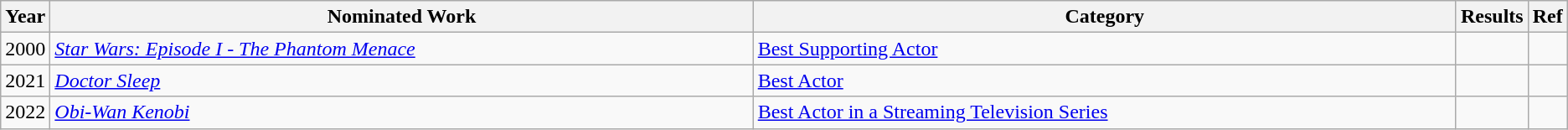<table class="wikitable">
<tr>
<th scope="col" style="width:1em;">Year</th>
<th scope="col" style="width:35em;">Nominated Work</th>
<th scope="col" style="width:35em;">Category</th>
<th scope="col" style="width:1em;">Results</th>
<th scope="col" style="width:1em;">Ref</th>
</tr>
<tr>
<td>2000</td>
<td><em><a href='#'>Star Wars: Episode I - The Phantom Menace</a></em></td>
<td><a href='#'>Best Supporting Actor</a></td>
<td></td>
<td></td>
</tr>
<tr>
<td>2021</td>
<td><em><a href='#'>Doctor Sleep</a></em></td>
<td><a href='#'>Best Actor</a></td>
<td></td>
<td></td>
</tr>
<tr>
<td>2022</td>
<td><em><a href='#'>Obi-Wan Kenobi</a></em></td>
<td><a href='#'>Best Actor in a Streaming Television Series</a></td>
<td></td>
<td></td>
</tr>
</table>
